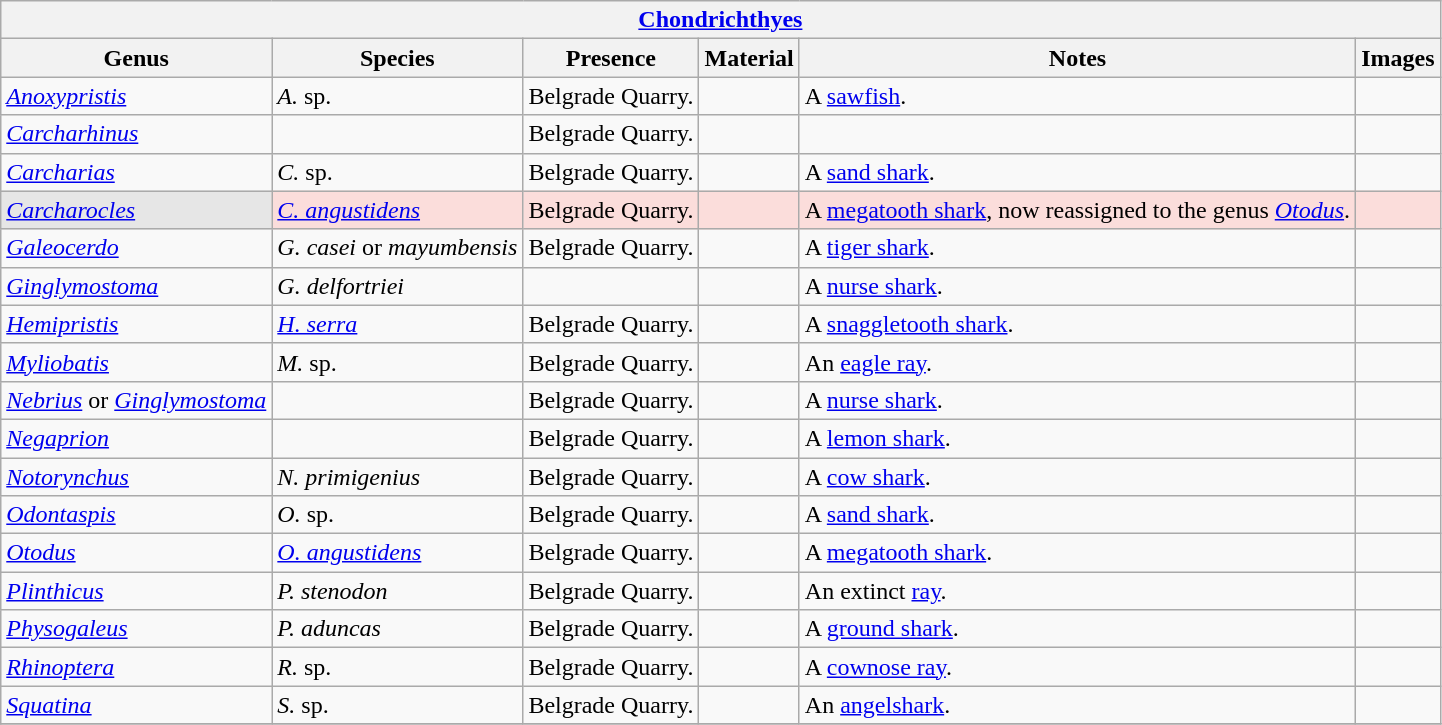<table class="wikitable" align="center">
<tr>
<th colspan="6" align="center"><strong><a href='#'>Chondrichthyes</a></strong></th>
</tr>
<tr>
<th>Genus</th>
<th>Species</th>
<th>Presence</th>
<th><strong>Material</strong></th>
<th>Notes</th>
<th>Images</th>
</tr>
<tr>
<td><em><a href='#'>Anoxypristis</a></em></td>
<td><em>A.</em> sp.</td>
<td>Belgrade Quarry.</td>
<td></td>
<td>A <a href='#'>sawfish</a>.</td>
<td></td>
</tr>
<tr>
<td><em><a href='#'>Carcharhinus</a></em></td>
<td></td>
<td>Belgrade Quarry.</td>
<td></td>
<td></td>
<td></td>
</tr>
<tr>
<td><em><a href='#'>Carcharias</a></em></td>
<td><em>C.</em> sp.</td>
<td>Belgrade Quarry.</td>
<td></td>
<td>A <a href='#'>sand shark</a>.</td>
<td></td>
</tr>
<tr>
<td style="background:#E6E6E6;"><em><a href='#'>Carcharocles</a></em></td>
<td style="background:#fbdddb;"><em><a href='#'>C. angustidens</a></em></td>
<td style="background:#fbdddb;">Belgrade Quarry.</td>
<td style="background:#fbdddb;"></td>
<td style="background:#fbdddb;">A <a href='#'>megatooth shark</a>, now reassigned to the genus <em><a href='#'>Otodus</a></em>.</td>
<td style="background:#fbdddb;"></td>
</tr>
<tr>
<td><em><a href='#'>Galeocerdo</a></em></td>
<td><em>G. casei</em> or <em>mayumbensis</em></td>
<td>Belgrade Quarry.</td>
<td></td>
<td>A <a href='#'>tiger shark</a>.</td>
<td></td>
</tr>
<tr>
<td><em><a href='#'>Ginglymostoma</a></em></td>
<td><em>G. delfortriei</em></td>
<td></td>
<td></td>
<td>A <a href='#'>nurse shark</a>.</td>
<td></td>
</tr>
<tr>
<td><em><a href='#'>Hemipristis</a></em></td>
<td><em><a href='#'>H. serra</a></em></td>
<td>Belgrade Quarry.</td>
<td></td>
<td>A <a href='#'>snaggletooth shark</a>.</td>
<td></td>
</tr>
<tr>
<td><em><a href='#'>Myliobatis</a></em></td>
<td><em>M.</em> sp.</td>
<td>Belgrade Quarry.</td>
<td></td>
<td>An <a href='#'>eagle ray</a>.</td>
<td></td>
</tr>
<tr>
<td><em><a href='#'>Nebrius</a></em> or <em><a href='#'>Ginglymostoma</a></em></td>
<td></td>
<td>Belgrade Quarry.</td>
<td></td>
<td>A <a href='#'>nurse shark</a>.</td>
<td></td>
</tr>
<tr>
<td><em><a href='#'>Negaprion</a></em></td>
<td></td>
<td>Belgrade Quarry.</td>
<td></td>
<td>A <a href='#'>lemon shark</a>.</td>
<td></td>
</tr>
<tr>
<td><em><a href='#'>Notorynchus</a></em></td>
<td><em>N. primigenius</em></td>
<td>Belgrade Quarry.</td>
<td></td>
<td>A <a href='#'>cow shark</a>.</td>
<td></td>
</tr>
<tr>
<td><em><a href='#'>Odontaspis</a></em></td>
<td><em>O.</em> sp.</td>
<td>Belgrade Quarry.</td>
<td></td>
<td>A <a href='#'>sand shark</a>.</td>
<td></td>
</tr>
<tr>
<td><em><a href='#'>Otodus</a></em></td>
<td><em><a href='#'>O. angustidens</a></em></td>
<td>Belgrade Quarry.</td>
<td></td>
<td>A <a href='#'>megatooth shark</a>.</td>
<td></td>
</tr>
<tr>
<td><em><a href='#'>Plinthicus</a></em></td>
<td><em>P. stenodon</em></td>
<td>Belgrade Quarry.</td>
<td></td>
<td>An extinct <a href='#'>ray</a>.</td>
<td></td>
</tr>
<tr>
<td><em><a href='#'>Physogaleus</a></em></td>
<td><em>P. aduncas</em></td>
<td>Belgrade Quarry.</td>
<td></td>
<td>A <a href='#'>ground shark</a>.</td>
<td></td>
</tr>
<tr>
<td><em><a href='#'>Rhinoptera</a></em></td>
<td><em>R.</em> sp.</td>
<td>Belgrade Quarry.</td>
<td></td>
<td>A <a href='#'>cownose ray</a>.</td>
<td></td>
</tr>
<tr>
<td><em><a href='#'>Squatina</a></em></td>
<td><em>S.</em> sp.</td>
<td>Belgrade Quarry.</td>
<td></td>
<td>An <a href='#'>angelshark</a>.</td>
<td></td>
</tr>
<tr>
</tr>
</table>
